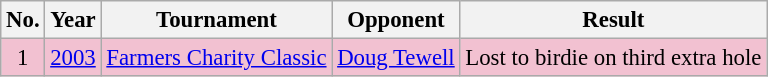<table class="wikitable" style="font-size:95%;">
<tr>
<th>No.</th>
<th>Year</th>
<th>Tournament</th>
<th>Opponent</th>
<th>Result</th>
</tr>
<tr style="background:#F2C1D1;">
<td align=center>1</td>
<td><a href='#'>2003</a></td>
<td><a href='#'>Farmers Charity Classic</a></td>
<td> <a href='#'>Doug Tewell</a></td>
<td>Lost to birdie on third extra hole</td>
</tr>
</table>
